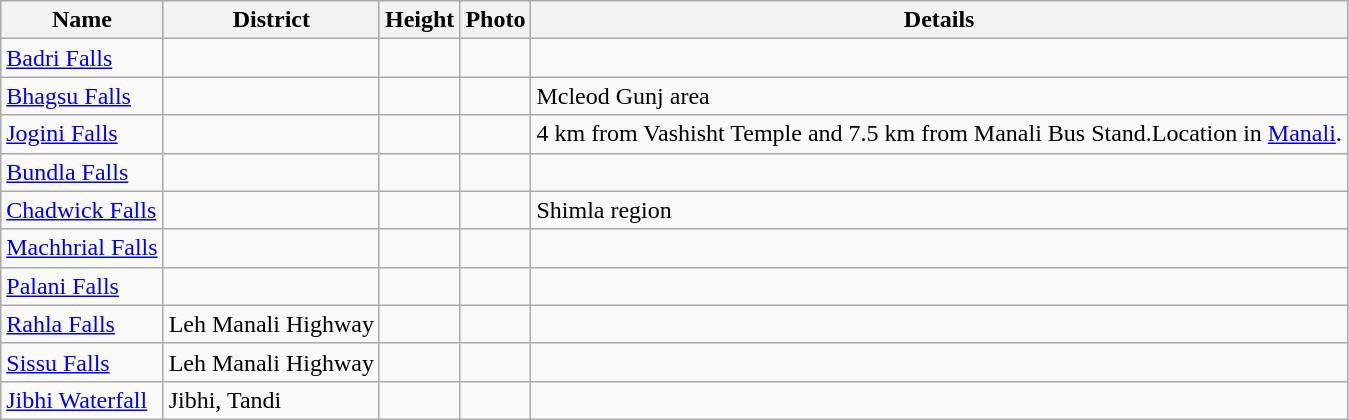<table class="wikitable sortable">
<tr>
<th>Name</th>
<th>District</th>
<th>Height</th>
<th class="unsortable">Photo</th>
<th>Details</th>
</tr>
<tr>
<td><a href='#'>Badri Falls</a></td>
<td></td>
<td></td>
<td></td>
<td></td>
</tr>
<tr>
<td><a href='#'>Bhagsu Falls</a></td>
<td></td>
<td></td>
<td></td>
<td>Mcleod Gunj area</td>
</tr>
<tr>
<td><a href='#'>Jogini Falls</a></td>
<td></td>
<td></td>
<td></td>
<td>4 km from Vashisht Temple and 7.5 km from Manali Bus Stand.Location in <a href='#'>Manali</a>.</td>
</tr>
<tr>
<td><a href='#'>Bundla Falls</a></td>
<td></td>
<td></td>
<td></td>
<td></td>
</tr>
<tr>
<td><a href='#'>Chadwick Falls</a></td>
<td></td>
<td></td>
<td></td>
<td>Shimla region</td>
</tr>
<tr>
<td><a href='#'>Machhrial Falls</a></td>
<td></td>
<td></td>
<td></td>
<td></td>
</tr>
<tr>
<td><a href='#'>Palani Falls</a></td>
<td></td>
<td></td>
<td></td>
<td></td>
</tr>
<tr>
<td><a href='#'>Rahla Falls</a></td>
<td>Leh Manali Highway</td>
<td></td>
<td></td>
<td></td>
</tr>
<tr>
<td><a href='#'>Sissu Falls</a></td>
<td>Leh Manali Highway</td>
<td></td>
<td></td>
<td></td>
</tr>
<tr>
<td><a href='#'>Jibhi Waterfall</a></td>
<td>Jibhi, Tandi</td>
<td></td>
<td></td>
<td></td>
</tr>
</table>
